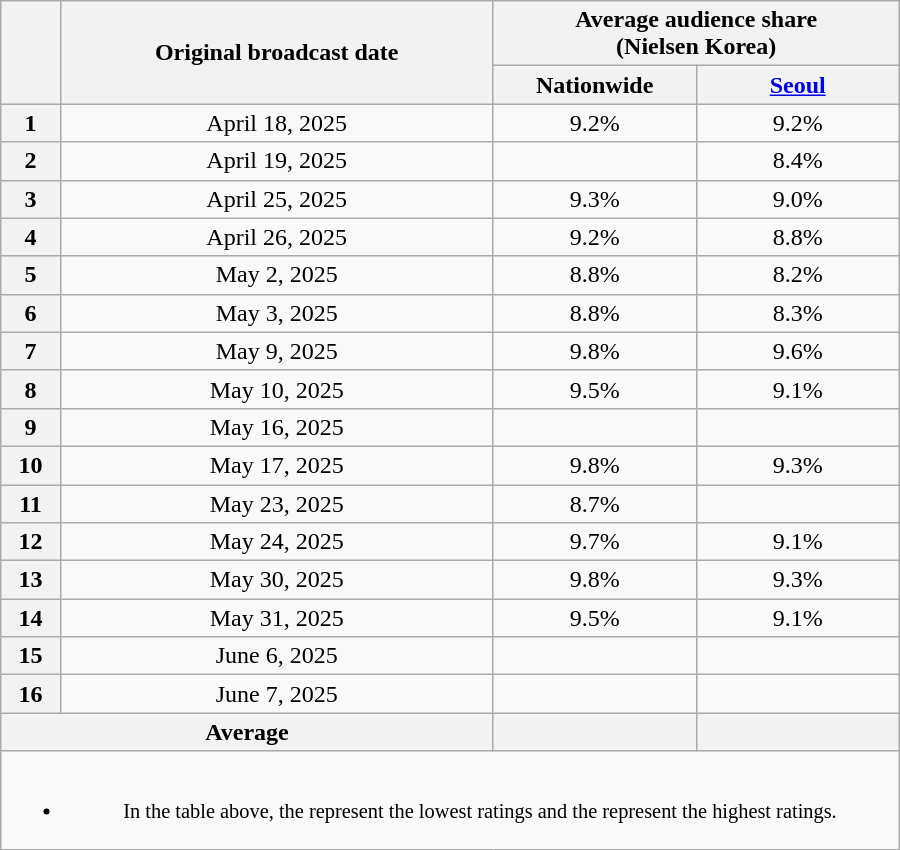<table class="wikitable" style="margin-left:auto; margin-right:auto; width:600px; text-align:center">
<tr>
<th scope="col" rowspan="2"></th>
<th scope="col" rowspan="2">Original broadcast date</th>
<th scope="col" colspan="2">Average audience share<br>(Nielsen Korea)</th>
</tr>
<tr>
<th scope="col" style="width:8em">Nationwide</th>
<th scope="col" style="width:8em"><a href='#'>Seoul</a></th>
</tr>
<tr>
<th scope="row">1</th>
<td>April 18, 2025</td>
<td>9.2% </td>
<td>9.2% </td>
</tr>
<tr>
<th scope="row">2</th>
<td>April 19, 2025</td>
<td><strong></strong> </td>
<td>8.4% </td>
</tr>
<tr>
<th scope="row">3</th>
<td>April 25, 2025</td>
<td>9.3% </td>
<td>9.0% </td>
</tr>
<tr>
<th scope="row">4</th>
<td>April 26, 2025</td>
<td>9.2% </td>
<td>8.8% </td>
</tr>
<tr>
<th scope="row">5</th>
<td>May 2, 2025</td>
<td>8.8% </td>
<td>8.2% </td>
</tr>
<tr>
<th scope="row">6</th>
<td>May 3, 2025</td>
<td>8.8% </td>
<td>8.3% </td>
</tr>
<tr>
<th scope="row">7</th>
<td>May 9, 2025</td>
<td>9.8% </td>
<td>9.6% </td>
</tr>
<tr>
<th scope="row">8</th>
<td>May 10, 2025</td>
<td>9.5% </td>
<td>9.1% </td>
</tr>
<tr>
<th scope="row">9</th>
<td>May 16, 2025</td>
<td><strong></strong> </td>
<td><strong></strong> </td>
</tr>
<tr>
<th scope="row">10</th>
<td>May 17, 2025</td>
<td>9.8% </td>
<td>9.3% </td>
</tr>
<tr>
<th scope="row">11</th>
<td>May 23, 2025</td>
<td>8.7% </td>
<td><strong></strong> </td>
</tr>
<tr>
<th scope="row">12</th>
<td>May 24, 2025</td>
<td>9.7% </td>
<td>9.1% </td>
</tr>
<tr>
<th scope="row">13</th>
<td>May 30, 2025</td>
<td>9.8% </td>
<td>9.3% </td>
</tr>
<tr>
<th scope="row">14</th>
<td>May 31, 2025</td>
<td>9.5% </td>
<td>9.1% </td>
</tr>
<tr>
<th scope="row">15</th>
<td>June 6, 2025</td>
<td></td>
<td></td>
</tr>
<tr>
<th scope="row">16</th>
<td>June 7, 2025</td>
<td></td>
<td></td>
</tr>
<tr>
<th scope="col" colspan="2">Average</th>
<th scope="col"></th>
<th scope="col"></th>
</tr>
<tr>
<td colspan="5" style="font-size:85%"><br><ul><li>In the table above, the <strong></strong> represent the lowest ratings and the <strong></strong> represent the highest ratings.</li></ul></td>
</tr>
</table>
